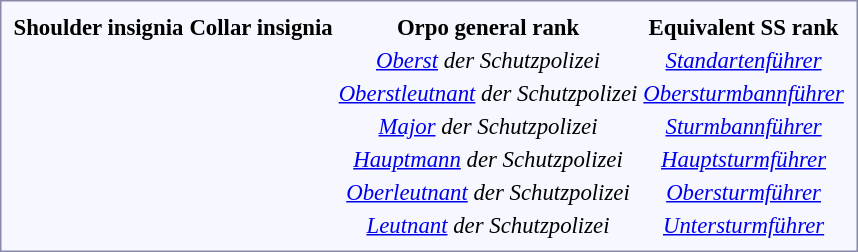<table style="border:1px solid #8888aa; background-color:#f7f8ff; padding:5px; font-size:95%; margin: 0px 12px 12px 0px;">
<tr style="text-align:center;">
<th>Shoulder insignia</th>
<th>Collar insignia</th>
<th>Orpo general rank</th>
<th>Equivalent SS rank</th>
</tr>
<tr style="text-align:center;">
<td></td>
<td rowspan=6></td>
<td><em><a href='#'>Oberst</a> der Schutzpolizei</em></td>
<td><em><a href='#'>Standartenführer</a></em></td>
</tr>
<tr style="text-align:center;">
<td></td>
<td><em><a href='#'>Oberstleutnant</a> der Schutzpolizei</em></td>
<td><em><a href='#'>Obersturmbannführer</a></em></td>
</tr>
<tr style="text-align:center;">
<td></td>
<td><em><a href='#'>Major</a> der Schutzpolizei</em></td>
<td><em><a href='#'>Sturmbannführer</a></em></td>
</tr>
<tr style="text-align:center;">
<td></td>
<td><em><a href='#'>Hauptmann</a> der Schutzpolizei</em></td>
<td><em><a href='#'>Hauptsturmführer</a></em></td>
</tr>
<tr style="text-align:center;">
<td></td>
<td><em><a href='#'>Oberleutnant</a> der Schutzpolizei</em></td>
<td><em><a href='#'>Obersturmführer</a></em></td>
</tr>
<tr style="text-align:center;">
<td></td>
<td><em><a href='#'>Leutnant</a> der Schutzpolizei</em></td>
<td><em><a href='#'>Untersturmführer</a></em></td>
</tr>
</table>
